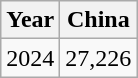<table class="wikitable">
<tr>
<th>Year</th>
<th>China</th>
</tr>
<tr>
<td>2024</td>
<td>27,226</td>
</tr>
</table>
